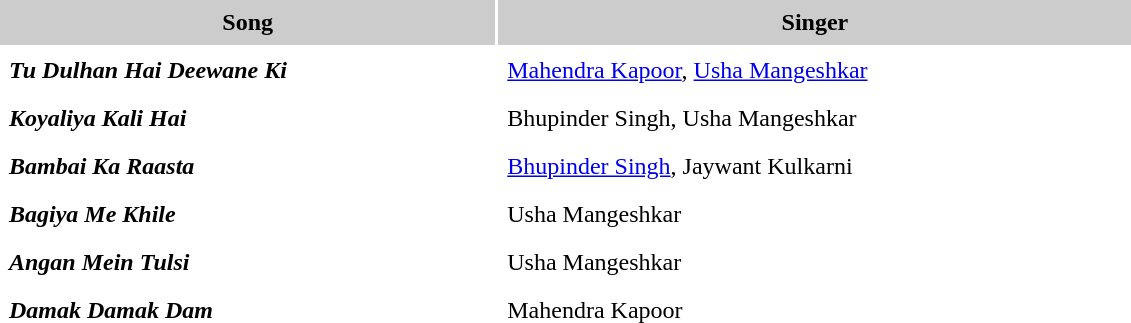<table cellspacing="2" cellpadding="6" border="0" width="60%">
<tr bgcolor="#CCCCCC">
<th>Song</th>
<th>Singer</th>
</tr>
<tr>
<td><strong><em>Tu Dulhan Hai Deewane Ki</em></strong></td>
<td><a href='#'>Mahendra Kapoor</a>, <a href='#'>Usha Mangeshkar</a></td>
</tr>
<tr>
<td><strong><em>Koyaliya Kali Hai</em></strong></td>
<td>Bhupinder Singh, Usha Mangeshkar</td>
</tr>
<tr>
<td><strong><em>Bambai Ka Raasta</em></strong></td>
<td><a href='#'>Bhupinder Singh</a>, Jaywant Kulkarni</td>
</tr>
<tr>
<td><strong><em>Bagiya Me Khile</em></strong></td>
<td>Usha Mangeshkar</td>
</tr>
<tr>
<td><strong><em>Angan Mein Tulsi</em></strong></td>
<td>Usha Mangeshkar</td>
</tr>
<tr>
<td><strong><em>Damak Damak Dam</em></strong></td>
<td>Mahendra Kapoor</td>
</tr>
</table>
